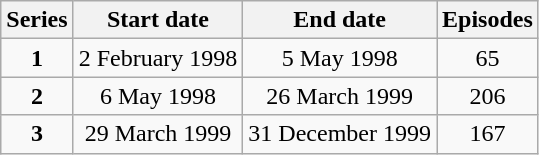<table class="wikitable" style="text-align:center;">
<tr>
<th>Series</th>
<th>Start date</th>
<th>End date</th>
<th>Episodes</th>
</tr>
<tr>
<td><strong>1</strong></td>
<td>2 February 1998</td>
<td>5 May 1998</td>
<td>65</td>
</tr>
<tr>
<td><strong>2</strong></td>
<td>6 May 1998</td>
<td>26 March 1999</td>
<td>206</td>
</tr>
<tr>
<td><strong>3</strong></td>
<td>29 March 1999</td>
<td>31 December 1999</td>
<td>167</td>
</tr>
</table>
